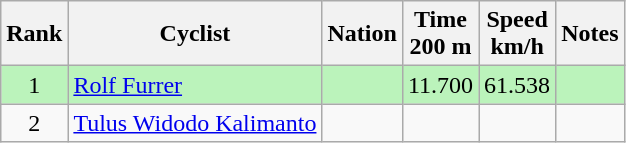<table class="wikitable sortable" style="text-align:center">
<tr>
<th>Rank</th>
<th>Cyclist</th>
<th>Nation</th>
<th>Time<br>200 m</th>
<th>Speed<br>km/h</th>
<th>Notes</th>
</tr>
<tr bgcolor=bbf3bb>
<td>1</td>
<td align=left><a href='#'>Rolf Furrer</a></td>
<td align=left></td>
<td>11.700</td>
<td>61.538</td>
<td></td>
</tr>
<tr>
<td>2</td>
<td align=left><a href='#'>Tulus Widodo Kalimanto</a></td>
<td align=left></td>
<td></td>
<td></td>
<td></td>
</tr>
</table>
